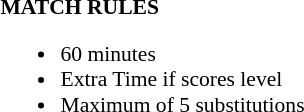<table width=100% style="font-size: 90%">
<tr>
<td><strong>MATCH RULES</strong><br><ul><li>60 minutes</li><li>Extra Time if scores level</li><li>Maximum of 5 substitutions</li></ul></td>
</tr>
</table>
